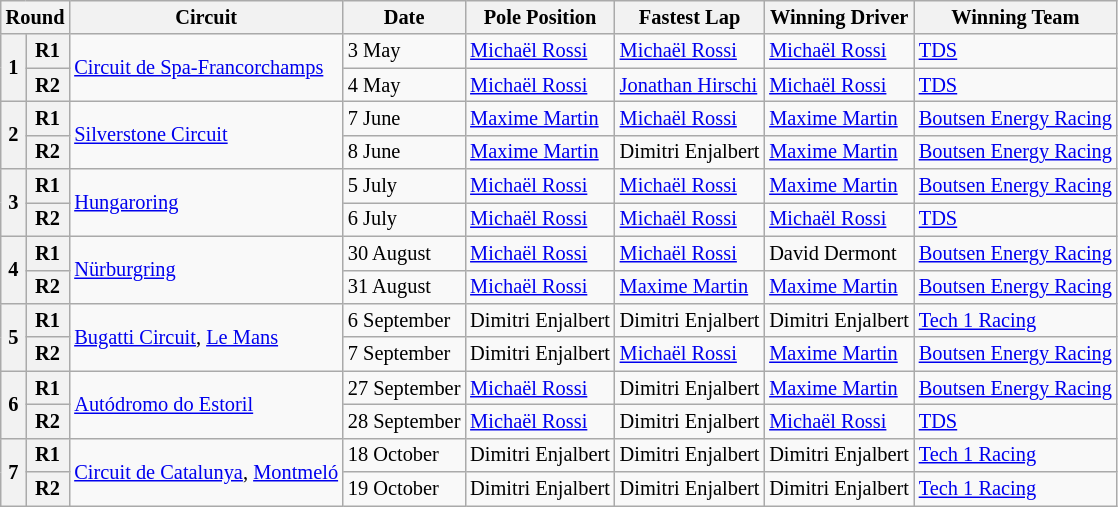<table class="wikitable" style="font-size: 85%">
<tr>
<th colspan=2>Round</th>
<th>Circuit</th>
<th>Date</th>
<th>Pole Position</th>
<th>Fastest Lap</th>
<th>Winning Driver</th>
<th>Winning Team</th>
</tr>
<tr>
<th rowspan=2>1</th>
<th>R1</th>
<td rowspan=2> <a href='#'>Circuit de Spa-Francorchamps</a></td>
<td>3 May</td>
<td> <a href='#'>Michaël Rossi</a></td>
<td> <a href='#'>Michaël Rossi</a></td>
<td> <a href='#'>Michaël Rossi</a></td>
<td> <a href='#'>TDS</a></td>
</tr>
<tr>
<th>R2</th>
<td>4 May</td>
<td> <a href='#'>Michaël Rossi</a></td>
<td> <a href='#'>Jonathan Hirschi</a></td>
<td> <a href='#'>Michaël Rossi</a></td>
<td> <a href='#'>TDS</a></td>
</tr>
<tr>
<th rowspan=2>2</th>
<th>R1</th>
<td rowspan=2> <a href='#'>Silverstone Circuit</a></td>
<td>7 June</td>
<td> <a href='#'>Maxime Martin</a></td>
<td> <a href='#'>Michaël Rossi</a></td>
<td> <a href='#'>Maxime Martin</a></td>
<td> <a href='#'>Boutsen Energy Racing</a></td>
</tr>
<tr>
<th>R2</th>
<td>8 June</td>
<td> <a href='#'>Maxime Martin</a></td>
<td> Dimitri Enjalbert</td>
<td> <a href='#'>Maxime Martin</a></td>
<td> <a href='#'>Boutsen Energy Racing</a></td>
</tr>
<tr>
<th rowspan=2>3</th>
<th>R1</th>
<td rowspan=2> <a href='#'>Hungaroring</a></td>
<td>5 July</td>
<td> <a href='#'>Michaël Rossi</a></td>
<td> <a href='#'>Michaël Rossi</a></td>
<td> <a href='#'>Maxime Martin</a></td>
<td> <a href='#'>Boutsen Energy Racing</a></td>
</tr>
<tr>
<th>R2</th>
<td>6 July</td>
<td> <a href='#'>Michaël Rossi</a></td>
<td> <a href='#'>Michaël Rossi</a></td>
<td> <a href='#'>Michaël Rossi</a></td>
<td> <a href='#'>TDS</a></td>
</tr>
<tr>
<th rowspan=2>4</th>
<th>R1</th>
<td rowspan=2> <a href='#'>Nürburgring</a></td>
<td>30 August</td>
<td> <a href='#'>Michaël Rossi</a></td>
<td> <a href='#'>Michaël Rossi</a></td>
<td> David Dermont</td>
<td> <a href='#'>Boutsen Energy Racing</a></td>
</tr>
<tr>
<th>R2</th>
<td>31 August</td>
<td> <a href='#'>Michaël Rossi</a></td>
<td> <a href='#'>Maxime Martin</a></td>
<td> <a href='#'>Maxime Martin</a></td>
<td> <a href='#'>Boutsen Energy Racing</a></td>
</tr>
<tr>
<th rowspan=2>5</th>
<th>R1</th>
<td rowspan=2> <a href='#'>Bugatti Circuit</a>, <a href='#'>Le Mans</a></td>
<td>6 September</td>
<td> Dimitri Enjalbert</td>
<td> Dimitri Enjalbert</td>
<td> Dimitri Enjalbert</td>
<td> <a href='#'>Tech 1 Racing</a></td>
</tr>
<tr>
<th>R2</th>
<td>7 September</td>
<td> Dimitri Enjalbert</td>
<td> <a href='#'>Michaël Rossi</a></td>
<td> <a href='#'>Maxime Martin</a></td>
<td> <a href='#'>Boutsen Energy Racing</a></td>
</tr>
<tr>
<th rowspan=2>6</th>
<th>R1</th>
<td rowspan=2> <a href='#'>Autódromo do Estoril</a></td>
<td>27 September</td>
<td> <a href='#'>Michaël Rossi</a></td>
<td> Dimitri Enjalbert</td>
<td> <a href='#'>Maxime Martin</a></td>
<td> <a href='#'>Boutsen Energy Racing</a></td>
</tr>
<tr>
<th>R2</th>
<td>28 September</td>
<td> <a href='#'>Michaël Rossi</a></td>
<td> Dimitri Enjalbert</td>
<td> <a href='#'>Michaël Rossi</a></td>
<td> <a href='#'>TDS</a></td>
</tr>
<tr>
<th rowspan=2>7</th>
<th>R1</th>
<td rowspan=2> <a href='#'>Circuit de Catalunya</a>, <a href='#'>Montmeló</a></td>
<td>18 October</td>
<td> Dimitri Enjalbert</td>
<td> Dimitri Enjalbert</td>
<td> Dimitri Enjalbert</td>
<td> <a href='#'>Tech 1 Racing</a></td>
</tr>
<tr>
<th>R2</th>
<td>19 October</td>
<td> Dimitri Enjalbert</td>
<td> Dimitri Enjalbert</td>
<td> Dimitri Enjalbert</td>
<td> <a href='#'>Tech 1 Racing</a></td>
</tr>
</table>
